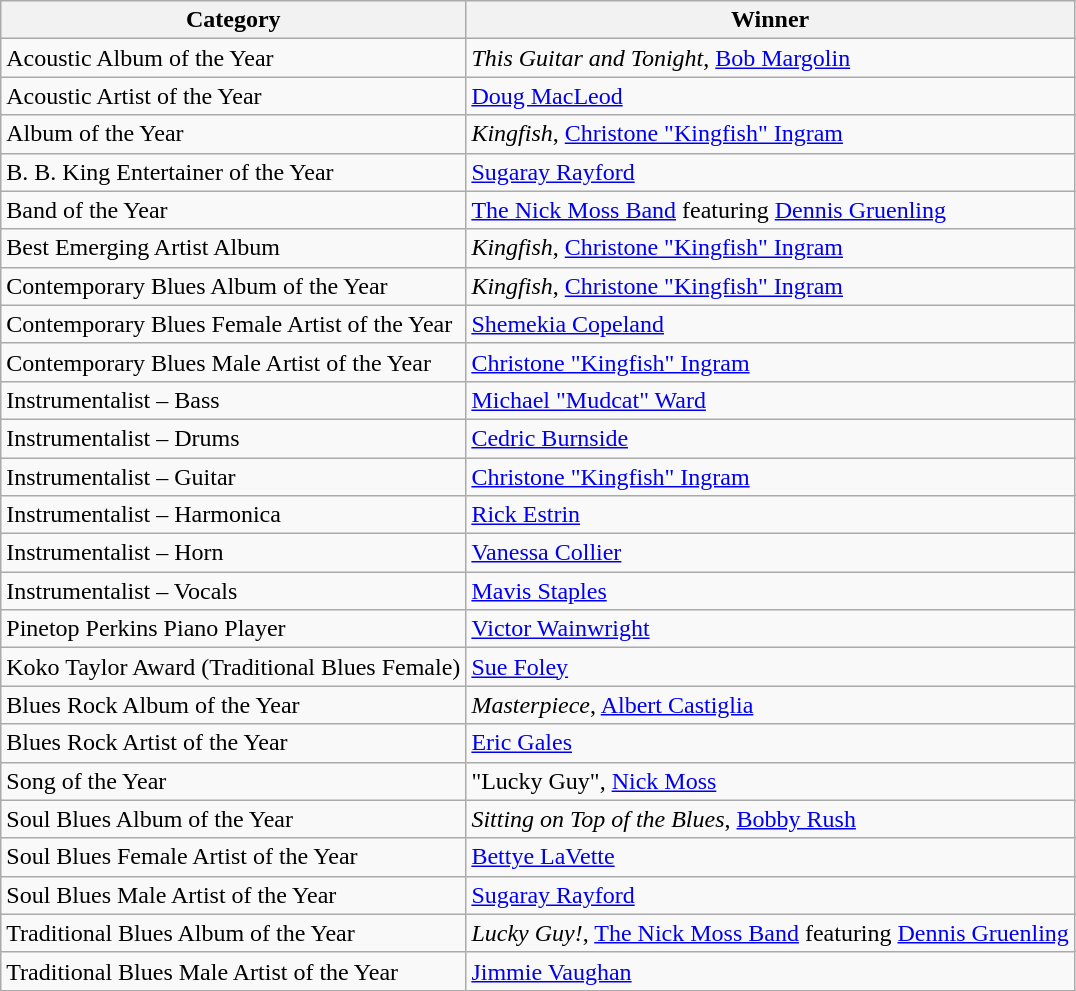<table class="wikitable">
<tr>
<th>Category</th>
<th>Winner</th>
</tr>
<tr>
<td>Acoustic Album of the Year</td>
<td><em>This Guitar and Tonight</em>, <a href='#'>Bob Margolin</a></td>
</tr>
<tr>
<td>Acoustic Artist of the Year</td>
<td><a href='#'>Doug MacLeod</a></td>
</tr>
<tr>
<td>Album of the Year</td>
<td><em>Kingfish</em>, <a href='#'>Christone "Kingfish" Ingram</a></td>
</tr>
<tr>
<td>B. B. King Entertainer of the Year</td>
<td><a href='#'>Sugaray Rayford</a></td>
</tr>
<tr>
<td>Band of the Year</td>
<td><a href='#'>The Nick Moss Band</a> featuring <a href='#'>Dennis Gruenling</a></td>
</tr>
<tr>
<td>Best Emerging Artist Album</td>
<td><em>Kingfish</em>, <a href='#'>Christone "Kingfish" Ingram</a></td>
</tr>
<tr>
<td>Contemporary Blues Album of the Year</td>
<td><em>Kingfish</em>, <a href='#'>Christone "Kingfish" Ingram</a></td>
</tr>
<tr>
<td>Contemporary Blues Female Artist of the Year</td>
<td><a href='#'>Shemekia Copeland</a></td>
</tr>
<tr>
<td>Contemporary Blues Male Artist of the Year</td>
<td><a href='#'>Christone "Kingfish" Ingram</a></td>
</tr>
<tr>
<td>Instrumentalist – Bass</td>
<td><a href='#'>Michael "Mudcat" Ward</a></td>
</tr>
<tr>
<td>Instrumentalist – Drums</td>
<td><a href='#'>Cedric Burnside</a></td>
</tr>
<tr>
<td>Instrumentalist – Guitar</td>
<td><a href='#'>Christone "Kingfish" Ingram</a></td>
</tr>
<tr>
<td>Instrumentalist – Harmonica</td>
<td><a href='#'>Rick Estrin</a></td>
</tr>
<tr>
<td>Instrumentalist – Horn</td>
<td><a href='#'>Vanessa Collier</a></td>
</tr>
<tr>
<td>Instrumentalist – Vocals</td>
<td><a href='#'>Mavis Staples</a></td>
</tr>
<tr>
<td>Pinetop Perkins Piano Player</td>
<td><a href='#'>Victor Wainwright</a></td>
</tr>
<tr>
<td>Koko Taylor Award (Traditional Blues Female)</td>
<td><a href='#'>Sue Foley</a></td>
</tr>
<tr>
<td>Blues Rock Album of the Year</td>
<td><em>Masterpiece</em>, <a href='#'>Albert Castiglia</a></td>
</tr>
<tr>
<td>Blues Rock Artist of the Year</td>
<td><a href='#'>Eric Gales</a></td>
</tr>
<tr>
<td>Song of the Year</td>
<td>"Lucky Guy", <a href='#'>Nick Moss</a></td>
</tr>
<tr>
<td>Soul Blues Album of the Year</td>
<td><em>Sitting on Top of the Blues</em>, <a href='#'>Bobby Rush</a></td>
</tr>
<tr>
<td>Soul Blues Female Artist of the Year</td>
<td><a href='#'>Bettye LaVette</a></td>
</tr>
<tr>
<td>Soul Blues Male Artist of the Year</td>
<td><a href='#'>Sugaray Rayford</a></td>
</tr>
<tr>
<td>Traditional Blues Album of the Year</td>
<td><em>Lucky Guy!</em>, <a href='#'>The Nick Moss Band</a> featuring <a href='#'>Dennis Gruenling</a></td>
</tr>
<tr>
<td>Traditional Blues Male Artist of the Year</td>
<td><a href='#'>Jimmie Vaughan</a></td>
</tr>
</table>
